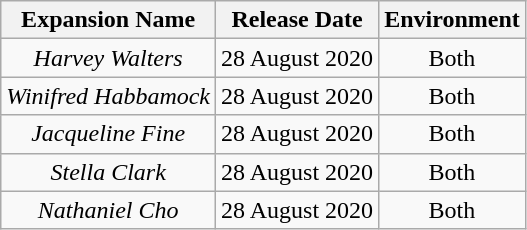<table class="wikitable" style="text-align:center">
<tr>
<th>Expansion Name</th>
<th>Release Date</th>
<th>Environment</th>
</tr>
<tr>
<td><em>Harvey Walters</em></td>
<td>28 August 2020</td>
<td>Both</td>
</tr>
<tr>
<td><em>Winifred Habbamock</em></td>
<td>28 August 2020</td>
<td>Both</td>
</tr>
<tr>
<td><em>Jacqueline Fine</em></td>
<td>28 August 2020</td>
<td>Both</td>
</tr>
<tr>
<td><em>Stella Clark</em></td>
<td>28 August 2020</td>
<td>Both</td>
</tr>
<tr>
<td><em>Nathaniel Cho</em></td>
<td>28 August 2020</td>
<td>Both</td>
</tr>
</table>
